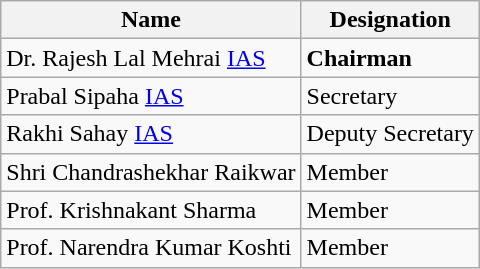<table class="wikitable">
<tr>
<th>Name</th>
<th>Designation</th>
</tr>
<tr>
<td>Dr. Rajesh Lal Mehrai <a href='#'>IAS</a></td>
<td><strong>Chairman</strong></td>
</tr>
<tr>
<td>Prabal Sipaha <a href='#'>IAS</a></td>
<td>Secretary</td>
</tr>
<tr>
<td>Rakhi Sahay <a href='#'>IAS</a></td>
<td>Deputy Secretary</td>
</tr>
<tr>
<td>Shri Chandrashekhar Raikwar</td>
<td>Member</td>
</tr>
<tr>
<td>Prof. Krishnakant Sharma</td>
<td>Member</td>
</tr>
<tr>
<td>Prof. Narendra Kumar Koshti</td>
<td>Member</td>
</tr>
</table>
